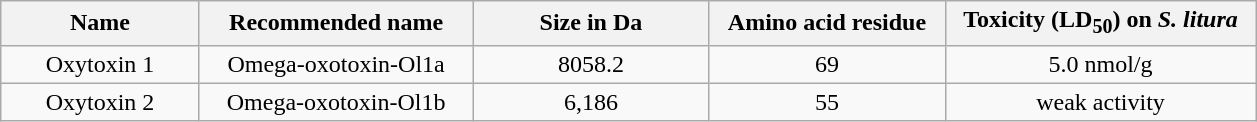<table class="wikitable sortable" style="text-align:center">
<tr>
<th scope="col" width="125px" class="unsortable">Name</th>
<th scope="col" width="175px" class="unsortable">Recommended name</th>
<th scope="col" width="150px">Size in Da</th>
<th scope="col" width="150px">Amino acid residue</th>
<th scope="col" width="200px">Toxicity (LD<sub>50</sub>) on <em>S. litura</em></th>
</tr>
<tr>
<td>Oxytoxin 1</td>
<td>Omega-oxotoxin-Ol1a</td>
<td>8058.2</td>
<td>69</td>
<td>5.0 nmol/g</td>
</tr>
<tr>
<td>Oxytoxin 2</td>
<td>Omega-oxotoxin-Ol1b</td>
<td>6,186</td>
<td>55</td>
<td>weak activity</td>
</tr>
</table>
